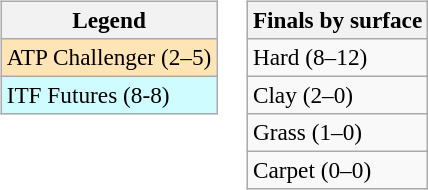<table>
<tr valign=top>
<td><br><table class=wikitable style=font-size:97%>
<tr>
<th>Legend</th>
</tr>
<tr bgcolor=moccasin>
<td>ATP Challenger (2–5)</td>
</tr>
<tr bgcolor=cffcff>
<td>ITF Futures (8-8)</td>
</tr>
</table>
</td>
<td><br><table class=wikitable style=font-size:97%>
<tr>
<th>Finals by surface</th>
</tr>
<tr>
<td>Hard (8–12)</td>
</tr>
<tr>
<td>Clay (2–0)</td>
</tr>
<tr>
<td>Grass (1–0)</td>
</tr>
<tr>
<td>Carpet (0–0)</td>
</tr>
</table>
</td>
</tr>
</table>
